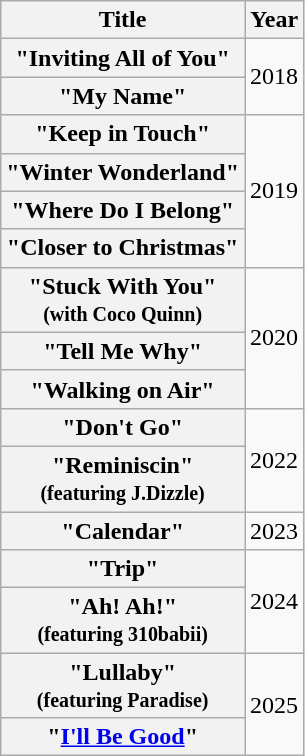<table class="wikitable plainrowheaders" style="text-align:center;">
<tr>
<th scope="col">Title</th>
<th scope="col">Year</th>
</tr>
<tr>
<th scope="row">"Inviting All of You"</th>
<td rowspan="2">2018</td>
</tr>
<tr>
<th scope="row">"My Name"</th>
</tr>
<tr>
<th scope="row">"Keep in Touch"</th>
<td rowspan="4">2019</td>
</tr>
<tr>
<th scope="row">"Winter Wonderland"</th>
</tr>
<tr>
<th scope="row">"Where Do I Belong"</th>
</tr>
<tr>
<th scope="row">"Closer to Christmas"</th>
</tr>
<tr>
<th scope="row">"Stuck With You"<br><small>(with Coco Quinn)</small></th>
<td rowspan="3">2020</td>
</tr>
<tr>
<th scope="row">"Tell Me Why"</th>
</tr>
<tr>
<th scope="row">"Walking on Air"</th>
</tr>
<tr>
<th scope="row">"Don't Go"</th>
<td rowspan="2">2022</td>
</tr>
<tr>
<th scope="row">"Reminiscin"<br><small>(featuring J.Dizzle)</small></th>
</tr>
<tr>
<th scope="row">"Calendar"</th>
<td>2023</td>
</tr>
<tr>
<th scope="row">"Trip"</th>
<td rowspan="2">2024</td>
</tr>
<tr>
<th scope="row">"Ah! Ah!"<br><small>(featuring 310babii)</small></th>
</tr>
<tr>
<th scope="row">"Lullaby"<br><small>(featuring Paradise)</small></th>
<td rowspan="2">2025</td>
</tr>
<tr>
<th scope="row">"<a href='#'>I'll Be Good</a>"</th>
</tr>
</table>
